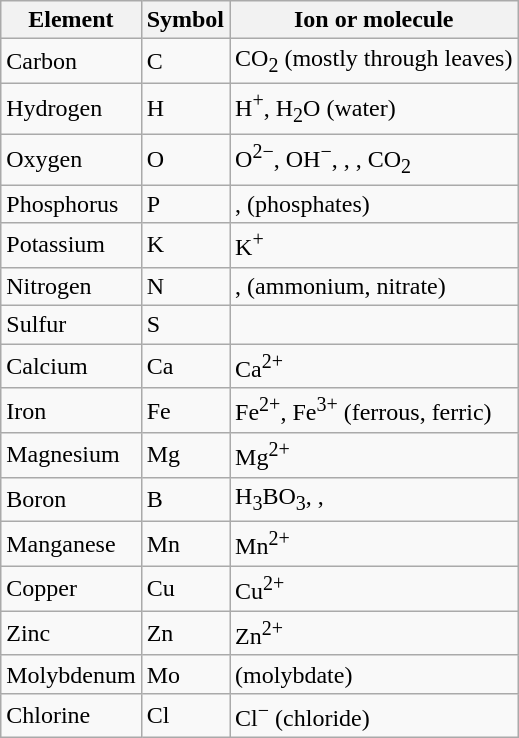<table class="wikitable sortable floatright">
<tr>
<th>Element</th>
<th>Symbol</th>
<th>Ion or molecule</th>
</tr>
<tr>
<td>Carbon</td>
<td>C</td>
<td>CO<sub>2</sub> (mostly through leaves)</td>
</tr>
<tr>
<td>Hydrogen</td>
<td>H</td>
<td>H<sup>+</sup>, H<sub>2</sub>O (water)</td>
</tr>
<tr>
<td>Oxygen</td>
<td>O</td>
<td>O<sup>2−</sup>, OH<sup>−</sup>, , , CO<sub>2</sub></td>
</tr>
<tr>
<td>Phosphorus</td>
<td>P</td>
<td>,  (phosphates)</td>
</tr>
<tr>
<td>Potassium</td>
<td>K</td>
<td>K<sup>+</sup></td>
</tr>
<tr>
<td>Nitrogen</td>
<td>N</td>
<td>,  (ammonium, nitrate)</td>
</tr>
<tr>
<td>Sulfur</td>
<td>S</td>
<td></td>
</tr>
<tr>
<td>Calcium</td>
<td>Ca</td>
<td>Ca<sup>2+</sup></td>
</tr>
<tr>
<td>Iron</td>
<td>Fe</td>
<td>Fe<sup>2+</sup>, Fe<sup>3+</sup> (ferrous, ferric)</td>
</tr>
<tr>
<td>Magnesium</td>
<td>Mg</td>
<td>Mg<sup>2+</sup></td>
</tr>
<tr>
<td>Boron</td>
<td>B</td>
<td>H<sub>3</sub>BO<sub>3</sub>, , </td>
</tr>
<tr>
<td>Manganese</td>
<td>Mn</td>
<td>Mn<sup>2+</sup></td>
</tr>
<tr>
<td>Copper</td>
<td>Cu</td>
<td>Cu<sup>2+</sup></td>
</tr>
<tr>
<td>Zinc</td>
<td>Zn</td>
<td>Zn<sup>2+</sup></td>
</tr>
<tr>
<td>Molybdenum</td>
<td>Mo</td>
<td> (molybdate)</td>
</tr>
<tr>
<td>Chlorine</td>
<td>Cl</td>
<td>Cl<sup>−</sup> (chloride)</td>
</tr>
</table>
